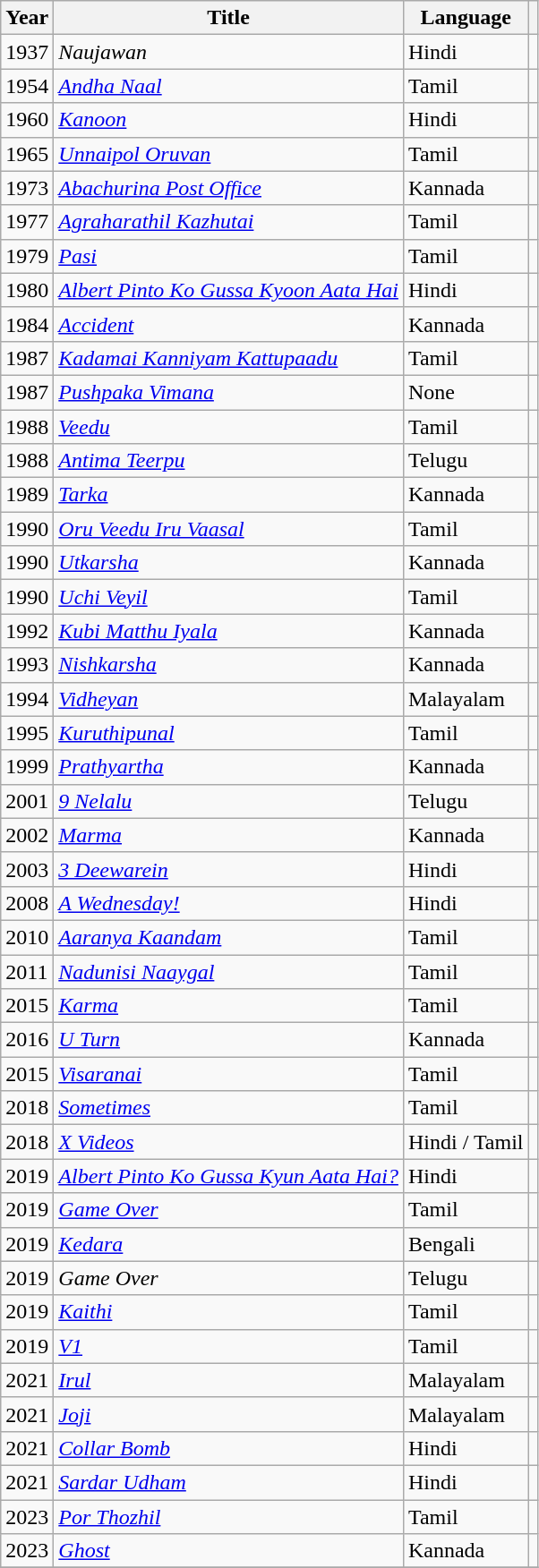<table class="wikitable">
<tr>
<th>Year</th>
<th>Title</th>
<th>Language</th>
<th></th>
</tr>
<tr>
<td>1937</td>
<td><em>Naujawan</em></td>
<td>Hindi</td>
<td></td>
</tr>
<tr>
<td>1954</td>
<td><em><a href='#'>Andha Naal</a></em></td>
<td>Tamil</td>
<td></td>
</tr>
<tr>
<td>1960</td>
<td><em><a href='#'>Kanoon</a></em></td>
<td>Hindi</td>
<td></td>
</tr>
<tr>
<td>1965</td>
<td><a href='#'><em>Unnaipol Oruvan</em></a></td>
<td>Tamil</td>
<td></td>
</tr>
<tr>
<td>1973</td>
<td><em><a href='#'>Abachurina Post Office</a></em></td>
<td>Kannada</td>
<td></td>
</tr>
<tr>
<td>1977</td>
<td><em><a href='#'>Agraharathil Kazhutai</a></em></td>
<td>Tamil</td>
<td></td>
</tr>
<tr>
<td>1979</td>
<td><em><a href='#'>Pasi</a></em></td>
<td>Tamil</td>
<td></td>
</tr>
<tr>
<td>1980</td>
<td><em><a href='#'>Albert Pinto Ko Gussa Kyoon Aata Hai</a></em></td>
<td>Hindi</td>
<td></td>
</tr>
<tr>
<td>1984</td>
<td><em><a href='#'>Accident</a></em></td>
<td>Kannada</td>
<td></td>
</tr>
<tr>
<td>1987</td>
<td><em><a href='#'>Kadamai Kanniyam Kattupaadu</a></em></td>
<td>Tamil</td>
<td></td>
</tr>
<tr>
<td>1987</td>
<td><em><a href='#'>Pushpaka Vimana</a></em></td>
<td>None</td>
<td></td>
</tr>
<tr>
<td>1988</td>
<td><em><a href='#'>Veedu</a></em></td>
<td>Tamil</td>
<td></td>
</tr>
<tr>
<td>1988</td>
<td><a href='#'><em>Antima Teerpu</em></a></td>
<td>Telugu</td>
<td></td>
</tr>
<tr>
<td>1989</td>
<td><em><a href='#'>Tarka</a></em></td>
<td>Kannada</td>
<td></td>
</tr>
<tr>
<td>1990</td>
<td><em><a href='#'>Oru Veedu Iru Vaasal</a></em></td>
<td>Tamil</td>
<td></td>
</tr>
<tr>
<td>1990</td>
<td><em><a href='#'>Utkarsha</a></em></td>
<td>Kannada</td>
<td></td>
</tr>
<tr>
<td>1990</td>
<td><em><a href='#'>Uchi Veyil</a></em></td>
<td>Tamil</td>
<td></td>
</tr>
<tr>
<td>1992</td>
<td><em><a href='#'>Kubi Matthu Iyala</a></em></td>
<td>Kannada</td>
<td></td>
</tr>
<tr>
<td>1993</td>
<td><em><a href='#'>Nishkarsha</a></em></td>
<td>Kannada</td>
<td></td>
</tr>
<tr>
<td>1994</td>
<td><em><a href='#'>Vidheyan</a></em></td>
<td>Malayalam</td>
<td></td>
</tr>
<tr>
<td>1995</td>
<td><em><a href='#'>Kuruthipunal</a></em></td>
<td>Tamil</td>
<td></td>
</tr>
<tr>
<td>1999</td>
<td><em><a href='#'>Prathyartha</a></em></td>
<td>Kannada</td>
<td></td>
</tr>
<tr>
<td>2001</td>
<td><em><a href='#'>9 Nelalu</a></em></td>
<td>Telugu</td>
<td></td>
</tr>
<tr>
<td>2002</td>
<td><em><a href='#'>Marma</a></em></td>
<td>Kannada</td>
<td></td>
</tr>
<tr>
<td>2003</td>
<td><em><a href='#'>3 Deewarein</a></em></td>
<td>Hindi</td>
<td></td>
</tr>
<tr>
<td>2008</td>
<td><em><a href='#'>A Wednesday!</a></em></td>
<td>Hindi</td>
<td></td>
</tr>
<tr>
<td>2010</td>
<td><em><a href='#'>Aaranya Kaandam</a></em></td>
<td>Tamil</td>
<td></td>
</tr>
<tr>
<td>2011</td>
<td><em><a href='#'>Nadunisi Naaygal</a></em></td>
<td>Tamil</td>
<td></td>
</tr>
<tr>
<td>2015</td>
<td><em><a href='#'>Karma</a></em></td>
<td>Tamil</td>
<td></td>
</tr>
<tr>
<td>2016</td>
<td><em><a href='#'>U Turn</a></em></td>
<td>Kannada</td>
<td></td>
</tr>
<tr>
<td>2015</td>
<td><em><a href='#'>Visaranai</a></em></td>
<td>Tamil</td>
<td></td>
</tr>
<tr>
<td>2018</td>
<td><em><a href='#'>Sometimes</a></em></td>
<td>Tamil</td>
<td></td>
</tr>
<tr>
<td>2018</td>
<td><em><a href='#'>X Videos</a></em></td>
<td>Hindi / Tamil</td>
<td></td>
</tr>
<tr>
<td>2019</td>
<td><em><a href='#'>Albert Pinto Ko Gussa Kyun Aata Hai?</a></em></td>
<td>Hindi</td>
<td></td>
</tr>
<tr>
<td>2019</td>
<td><a href='#'><em>Game Over</em></a></td>
<td>Tamil</td>
<td></td>
</tr>
<tr>
<td>2019</td>
<td><em><a href='#'>Kedara</a></em></td>
<td>Bengali</td>
<td></td>
</tr>
<tr>
<td>2019</td>
<td><em>Game Over</em></td>
<td>Telugu</td>
<td></td>
</tr>
<tr>
<td>2019</td>
<td><em><a href='#'>Kaithi</a></em></td>
<td>Tamil</td>
<td></td>
</tr>
<tr>
<td>2019</td>
<td><em><a href='#'>V1</a></em></td>
<td>Tamil</td>
<td></td>
</tr>
<tr>
<td>2021</td>
<td><em><a href='#'>Irul</a></em></td>
<td>Malayalam</td>
<td></td>
</tr>
<tr>
<td>2021</td>
<td><em><a href='#'>Joji</a></em></td>
<td>Malayalam</td>
<td></td>
</tr>
<tr>
<td>2021</td>
<td><em><a href='#'>Collar Bomb</a></em></td>
<td>Hindi</td>
<td></td>
</tr>
<tr>
<td>2021</td>
<td><em><a href='#'>Sardar Udham</a></em></td>
<td>Hindi</td>
<td></td>
</tr>
<tr>
<td>2023</td>
<td><em><a href='#'>Por Thozhil</a></em></td>
<td>Tamil</td>
<td></td>
</tr>
<tr>
<td>2023</td>
<td><em><a href='#'>Ghost</a></em></td>
<td>Kannada</td>
<td></td>
</tr>
<tr>
</tr>
</table>
